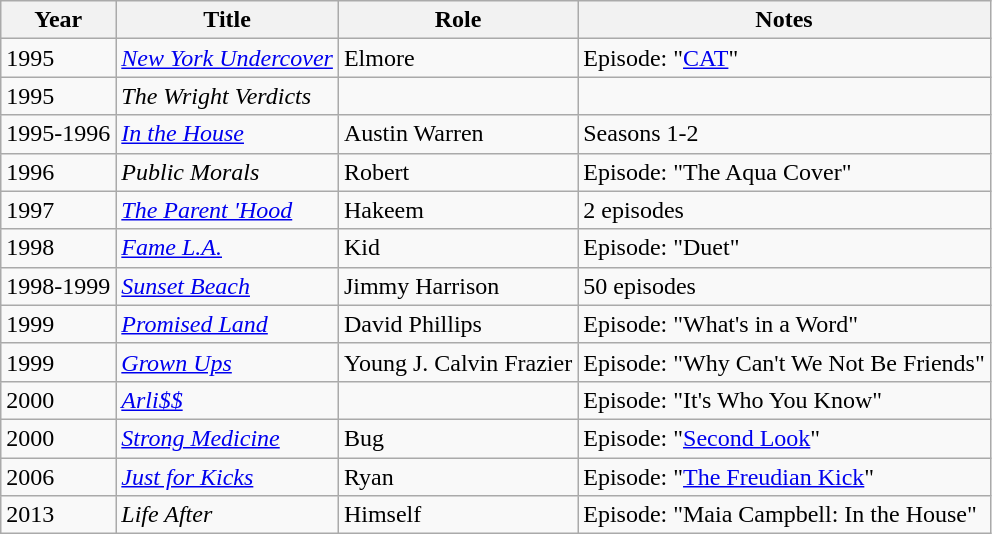<table class="wikitable sortable">
<tr>
<th>Year</th>
<th>Title</th>
<th>Role</th>
<th class="unsortable">Notes</th>
</tr>
<tr>
<td>1995</td>
<td><em><a href='#'>New York Undercover</a></em></td>
<td>Elmore</td>
<td>Episode: "<a href='#'>CAT</a>"</td>
</tr>
<tr>
<td>1995</td>
<td><em>The Wright Verdicts</em></td>
<td></td>
<td></td>
</tr>
<tr>
<td>1995-1996</td>
<td><em><a href='#'>In the House</a></em></td>
<td>Austin Warren</td>
<td>Seasons 1-2</td>
</tr>
<tr>
<td>1996</td>
<td><em>Public Morals</em></td>
<td>Robert</td>
<td>Episode: "The Aqua Cover"</td>
</tr>
<tr>
<td>1997</td>
<td><em><a href='#'>The Parent 'Hood</a></em></td>
<td>Hakeem</td>
<td>2 episodes</td>
</tr>
<tr>
<td>1998</td>
<td><em><a href='#'>Fame L.A.</a></em></td>
<td>Kid</td>
<td>Episode: "Duet"</td>
</tr>
<tr>
<td>1998-1999</td>
<td><em><a href='#'>Sunset Beach</a></em></td>
<td>Jimmy Harrison</td>
<td>50 episodes</td>
</tr>
<tr>
<td>1999</td>
<td><em><a href='#'>Promised Land</a></em></td>
<td>David Phillips</td>
<td>Episode: "What's in a Word"</td>
</tr>
<tr>
<td>1999</td>
<td><em><a href='#'>Grown Ups</a></em></td>
<td>Young J. Calvin Frazier</td>
<td>Episode: "Why Can't We Not Be Friends"</td>
</tr>
<tr>
<td>2000</td>
<td><em><a href='#'>Arli$$</a></em></td>
<td></td>
<td>Episode: "It's Who You Know"</td>
</tr>
<tr>
<td>2000</td>
<td><em><a href='#'>Strong Medicine</a></em></td>
<td>Bug</td>
<td>Episode: "<a href='#'>Second Look</a>"</td>
</tr>
<tr>
<td>2006</td>
<td><em><a href='#'>Just for Kicks</a></em></td>
<td>Ryan</td>
<td>Episode: "<a href='#'>The Freudian Kick</a>"</td>
</tr>
<tr>
<td>2013</td>
<td><em>Life After</em></td>
<td>Himself</td>
<td>Episode: "Maia Campbell: In the House"</td>
</tr>
</table>
